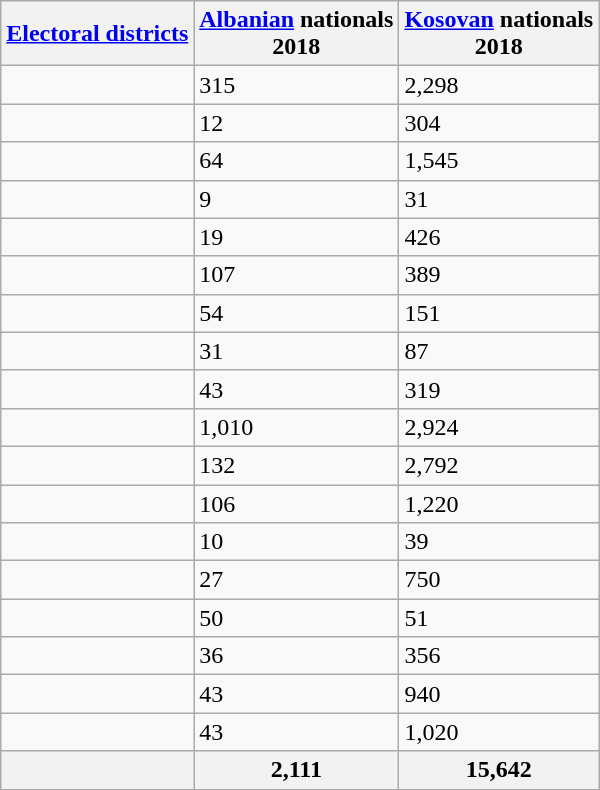<table class="wikitable sortable">
<tr>
<th><a href='#'>Electoral districts</a><br></th>
<th> <a href='#'>Albanian</a> nationals<br>2018</th>
<th> <a href='#'>Kosovan</a> nationals<br>2018</th>
</tr>
<tr>
<td></td>
<td>315</td>
<td>2,298</td>
</tr>
<tr>
<td></td>
<td>12</td>
<td>304</td>
</tr>
<tr>
<td></td>
<td>64</td>
<td>1,545</td>
</tr>
<tr>
<td></td>
<td>9</td>
<td>31</td>
</tr>
<tr>
<td></td>
<td>19</td>
<td>426</td>
</tr>
<tr>
<td></td>
<td>107</td>
<td>389</td>
</tr>
<tr>
<td></td>
<td>54</td>
<td>151</td>
</tr>
<tr>
<td></td>
<td>31</td>
<td>87</td>
</tr>
<tr>
<td></td>
<td>43</td>
<td>319</td>
</tr>
<tr>
<td></td>
<td>1,010</td>
<td>2,924</td>
</tr>
<tr>
<td></td>
<td>132</td>
<td>2,792</td>
</tr>
<tr>
<td></td>
<td>106</td>
<td>1,220</td>
</tr>
<tr>
<td></td>
<td>10</td>
<td>39</td>
</tr>
<tr>
<td></td>
<td>27</td>
<td>750</td>
</tr>
<tr>
<td></td>
<td>50</td>
<td>51</td>
</tr>
<tr>
<td></td>
<td>36</td>
<td>356</td>
</tr>
<tr>
<td></td>
<td>43</td>
<td>940</td>
</tr>
<tr>
<td></td>
<td>43</td>
<td>1,020</td>
</tr>
<tr>
<th></th>
<th>2,111</th>
<th>15,642</th>
</tr>
</table>
